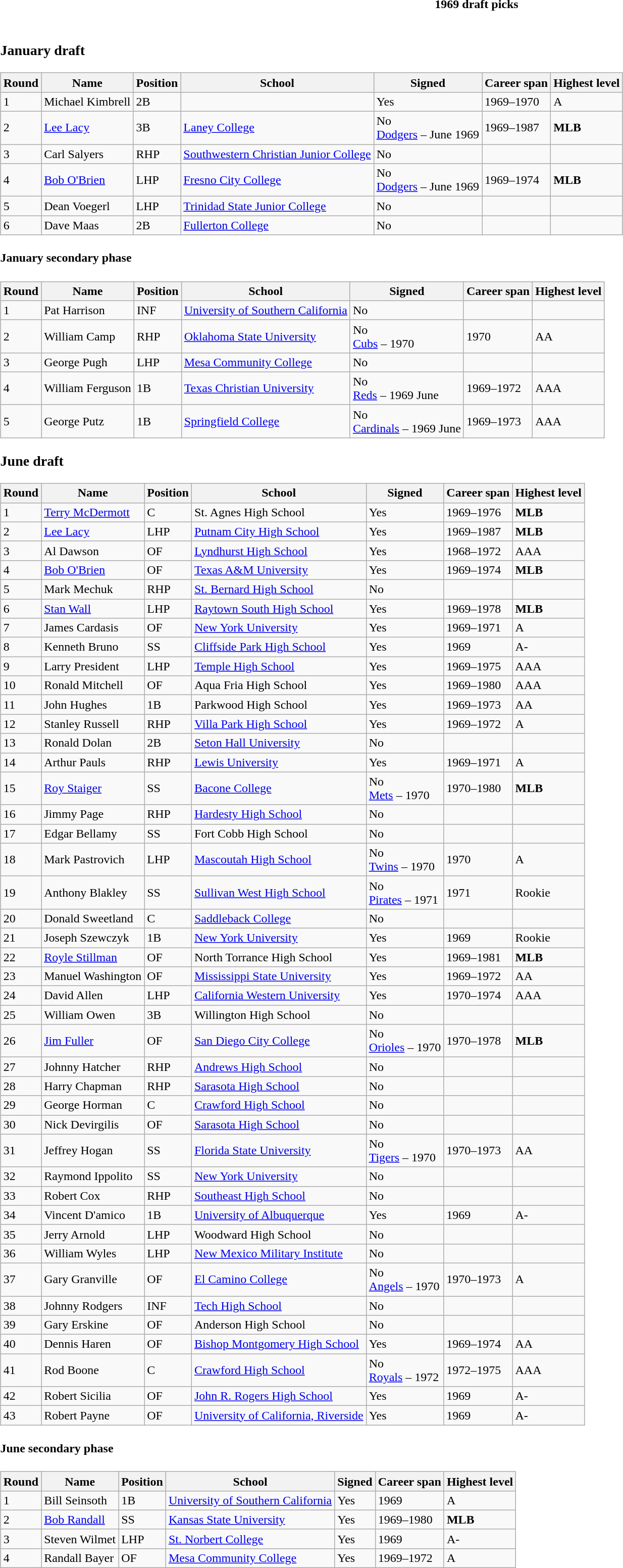<table class="toccolours collapsible collapsed" style="width:100%; background:inherit">
<tr>
<th>1969 draft picks</th>
</tr>
<tr>
<td><br><h3>January draft</h3><table class="wikitable">
<tr>
<th>Round</th>
<th>Name</th>
<th>Position</th>
<th>School</th>
<th>Signed</th>
<th>Career span</th>
<th>Highest level</th>
</tr>
<tr>
<td>1</td>
<td>Michael Kimbrell</td>
<td>2B</td>
<td></td>
<td>Yes</td>
<td>1969–1970</td>
<td>A</td>
</tr>
<tr>
<td>2</td>
<td><a href='#'>Lee Lacy</a></td>
<td>3B</td>
<td><a href='#'>Laney College</a></td>
<td>No<br><a href='#'>Dodgers</a> – June 1969</td>
<td>1969–1987</td>
<td><strong>MLB</strong></td>
</tr>
<tr>
<td>3</td>
<td>Carl Salyers</td>
<td>RHP</td>
<td><a href='#'>Southwestern Christian Junior College</a></td>
<td>No</td>
<td></td>
<td></td>
</tr>
<tr>
<td>4</td>
<td><a href='#'>Bob O'Brien</a></td>
<td>LHP</td>
<td><a href='#'>Fresno City College</a></td>
<td>No<br><a href='#'>Dodgers</a> – June 1969</td>
<td>1969–1974</td>
<td><strong>MLB</strong></td>
</tr>
<tr>
<td>5</td>
<td>Dean Voegerl</td>
<td>LHP</td>
<td><a href='#'>Trinidad State Junior College</a></td>
<td>No</td>
<td></td>
<td></td>
</tr>
<tr>
<td>6</td>
<td>Dave Maas</td>
<td>2B</td>
<td><a href='#'>Fullerton College</a></td>
<td>No</td>
<td></td>
<td></td>
</tr>
</table>
<h4>January secondary phase</h4><table class="wikitable">
<tr>
<th>Round</th>
<th>Name</th>
<th>Position</th>
<th>School</th>
<th>Signed</th>
<th>Career span</th>
<th>Highest level</th>
</tr>
<tr>
<td>1</td>
<td>Pat Harrison</td>
<td>INF</td>
<td><a href='#'>University of Southern California</a></td>
<td>No</td>
<td></td>
<td></td>
</tr>
<tr>
<td>2</td>
<td>William Camp</td>
<td>RHP</td>
<td><a href='#'>Oklahoma State University</a></td>
<td>No<br><a href='#'>Cubs</a> – 1970</td>
<td>1970</td>
<td>AA</td>
</tr>
<tr>
<td>3</td>
<td>George Pugh</td>
<td>LHP</td>
<td><a href='#'>Mesa Community College</a></td>
<td>No</td>
<td></td>
<td></td>
</tr>
<tr>
<td>4</td>
<td>William Ferguson</td>
<td>1B</td>
<td><a href='#'>Texas Christian University</a></td>
<td>No<br><a href='#'>Reds</a> – 1969 June</td>
<td>1969–1972</td>
<td>AAA</td>
</tr>
<tr>
<td>5</td>
<td>George Putz</td>
<td>1B</td>
<td><a href='#'>Springfield College</a></td>
<td>No<br><a href='#'>Cardinals</a> – 1969 June</td>
<td>1969–1973</td>
<td>AAA</td>
</tr>
</table>
<h3>June draft</h3><table class="wikitable">
<tr>
<th>Round</th>
<th>Name</th>
<th>Position</th>
<th>School</th>
<th>Signed</th>
<th>Career span</th>
<th>Highest level</th>
</tr>
<tr>
<td>1</td>
<td><a href='#'>Terry McDermott</a></td>
<td>C</td>
<td>St. Agnes High School</td>
<td>Yes</td>
<td>1969–1976</td>
<td><strong>MLB</strong></td>
</tr>
<tr>
<td>2</td>
<td><a href='#'>Lee Lacy</a></td>
<td>LHP</td>
<td><a href='#'>Putnam City High School</a></td>
<td>Yes</td>
<td>1969–1987</td>
<td><strong>MLB</strong></td>
</tr>
<tr>
<td>3</td>
<td>Al Dawson</td>
<td>OF</td>
<td><a href='#'>Lyndhurst High School</a></td>
<td>Yes</td>
<td>1968–1972</td>
<td>AAA</td>
</tr>
<tr>
<td>4</td>
<td><a href='#'>Bob O'Brien</a></td>
<td>OF</td>
<td><a href='#'>Texas A&M University</a></td>
<td>Yes</td>
<td>1969–1974</td>
<td><strong>MLB</strong></td>
</tr>
<tr>
<td>5</td>
<td>Mark Mechuk</td>
<td>RHP</td>
<td><a href='#'>St. Bernard High School</a></td>
<td>No</td>
<td></td>
<td></td>
</tr>
<tr>
<td>6</td>
<td><a href='#'>Stan Wall</a></td>
<td>LHP</td>
<td><a href='#'>Raytown South High School</a></td>
<td>Yes</td>
<td>1969–1978</td>
<td><strong>MLB</strong></td>
</tr>
<tr>
<td>7</td>
<td>James Cardasis</td>
<td>OF</td>
<td><a href='#'>New York University</a></td>
<td>Yes</td>
<td>1969–1971</td>
<td>A</td>
</tr>
<tr>
<td>8</td>
<td>Kenneth Bruno</td>
<td>SS</td>
<td><a href='#'>Cliffside Park High School</a></td>
<td>Yes</td>
<td>1969</td>
<td>A-</td>
</tr>
<tr>
<td>9</td>
<td>Larry President</td>
<td>LHP</td>
<td><a href='#'>Temple High School</a></td>
<td>Yes</td>
<td>1969–1975</td>
<td>AAA</td>
</tr>
<tr>
<td>10</td>
<td>Ronald Mitchell</td>
<td>OF</td>
<td>Aqua Fria High School</td>
<td>Yes</td>
<td>1969–1980</td>
<td>AAA</td>
</tr>
<tr>
<td>11</td>
<td>John Hughes</td>
<td>1B</td>
<td>Parkwood High School</td>
<td>Yes</td>
<td>1969–1973</td>
<td>AA</td>
</tr>
<tr>
<td>12</td>
<td>Stanley Russell</td>
<td>RHP</td>
<td><a href='#'>Villa Park High School</a></td>
<td>Yes</td>
<td>1969–1972</td>
<td>A</td>
</tr>
<tr>
<td>13</td>
<td>Ronald Dolan</td>
<td>2B</td>
<td><a href='#'>Seton Hall University</a></td>
<td>No</td>
<td></td>
<td></td>
</tr>
<tr>
<td>14</td>
<td>Arthur Pauls</td>
<td>RHP</td>
<td><a href='#'>Lewis University</a></td>
<td>Yes</td>
<td>1969–1971</td>
<td>A</td>
</tr>
<tr>
<td>15</td>
<td><a href='#'>Roy Staiger</a></td>
<td>SS</td>
<td><a href='#'>Bacone College</a></td>
<td>No <br><a href='#'>Mets</a> – 1970</td>
<td>1970–1980</td>
<td><strong>MLB</strong></td>
</tr>
<tr>
<td>16</td>
<td>Jimmy Page</td>
<td>RHP</td>
<td><a href='#'>Hardesty High School</a></td>
<td>No</td>
<td></td>
<td></td>
</tr>
<tr>
<td>17</td>
<td>Edgar Bellamy</td>
<td>SS</td>
<td>Fort Cobb High School</td>
<td>No</td>
<td></td>
<td></td>
</tr>
<tr>
<td>18</td>
<td>Mark Pastrovich</td>
<td>LHP</td>
<td><a href='#'>Mascoutah High School</a></td>
<td>No<br><a href='#'>Twins</a> – 1970</td>
<td>1970</td>
<td>A</td>
</tr>
<tr>
<td>19</td>
<td>Anthony Blakley</td>
<td>SS</td>
<td><a href='#'>Sullivan West High School</a></td>
<td>No<br><a href='#'>Pirates</a> – 1971</td>
<td>1971</td>
<td>Rookie</td>
</tr>
<tr>
<td>20</td>
<td>Donald Sweetland</td>
<td>C</td>
<td><a href='#'>Saddleback College</a></td>
<td>No</td>
<td></td>
<td></td>
</tr>
<tr>
<td>21</td>
<td>Joseph Szewczyk</td>
<td>1B</td>
<td><a href='#'>New York University</a></td>
<td>Yes</td>
<td>1969</td>
<td>Rookie</td>
</tr>
<tr>
<td>22</td>
<td><a href='#'>Royle Stillman</a></td>
<td>OF</td>
<td>North Torrance High School</td>
<td>Yes</td>
<td>1969–1981</td>
<td><strong>MLB</strong></td>
</tr>
<tr>
<td>23</td>
<td>Manuel Washington</td>
<td>OF</td>
<td><a href='#'>Mississippi State University</a></td>
<td>Yes</td>
<td>1969–1972</td>
<td>AA</td>
</tr>
<tr>
<td>24</td>
<td>David Allen</td>
<td>LHP</td>
<td><a href='#'>California Western University</a></td>
<td>Yes</td>
<td>1970–1974</td>
<td>AAA</td>
</tr>
<tr>
<td>25</td>
<td>William Owen</td>
<td>3B</td>
<td>Willington High School</td>
<td>No</td>
<td></td>
<td></td>
</tr>
<tr>
<td>26</td>
<td><a href='#'>Jim Fuller</a></td>
<td>OF</td>
<td><a href='#'>San Diego City College</a></td>
<td>No <br><a href='#'>Orioles</a> – 1970</td>
<td>1970–1978</td>
<td><strong>MLB</strong></td>
</tr>
<tr>
<td>27</td>
<td>Johnny Hatcher</td>
<td>RHP</td>
<td><a href='#'>Andrews High School</a></td>
<td>No</td>
<td></td>
<td></td>
</tr>
<tr>
<td>28</td>
<td>Harry Chapman</td>
<td>RHP</td>
<td><a href='#'>Sarasota High School</a></td>
<td>No</td>
<td></td>
<td></td>
</tr>
<tr>
<td>29</td>
<td>George Horman</td>
<td>C</td>
<td><a href='#'>Crawford High School</a></td>
<td>No</td>
<td></td>
<td></td>
</tr>
<tr>
<td>30</td>
<td>Nick Devirgilis</td>
<td>OF</td>
<td><a href='#'>Sarasota High School</a></td>
<td>No</td>
<td></td>
<td></td>
</tr>
<tr>
<td>31</td>
<td>Jeffrey Hogan</td>
<td>SS</td>
<td><a href='#'>Florida State University</a></td>
<td>No<br><a href='#'>Tigers</a> – 1970</td>
<td>1970–1973</td>
<td>AA</td>
</tr>
<tr>
<td>32</td>
<td>Raymond Ippolito</td>
<td>SS</td>
<td><a href='#'>New York University</a></td>
<td>No</td>
<td></td>
<td></td>
</tr>
<tr>
<td>33</td>
<td>Robert Cox</td>
<td>RHP</td>
<td><a href='#'>Southeast High School</a></td>
<td>No</td>
<td></td>
<td></td>
</tr>
<tr>
<td>34</td>
<td>Vincent D'amico</td>
<td>1B</td>
<td><a href='#'>University of Albuquerque</a></td>
<td>Yes</td>
<td>1969</td>
<td>A-</td>
</tr>
<tr>
<td>35</td>
<td>Jerry Arnold</td>
<td>LHP</td>
<td>Woodward High School</td>
<td>No</td>
<td></td>
<td></td>
</tr>
<tr>
<td>36</td>
<td>William Wyles</td>
<td>LHP</td>
<td><a href='#'>New Mexico Military Institute</a></td>
<td>No</td>
<td></td>
<td></td>
</tr>
<tr>
<td>37</td>
<td>Gary Granville</td>
<td>OF</td>
<td><a href='#'>El Camino College</a></td>
<td>No<br><a href='#'>Angels</a> – 1970</td>
<td>1970–1973</td>
<td>A</td>
</tr>
<tr>
<td>38</td>
<td>Johnny Rodgers</td>
<td>INF</td>
<td><a href='#'>Tech High School</a></td>
<td>No</td>
<td></td>
<td></td>
</tr>
<tr>
<td>39</td>
<td>Gary Erskine</td>
<td>OF</td>
<td>Anderson High School</td>
<td>No</td>
<td></td>
<td></td>
</tr>
<tr>
<td>40</td>
<td>Dennis Haren</td>
<td>OF</td>
<td><a href='#'>Bishop Montgomery High School</a></td>
<td>Yes</td>
<td>1969–1974</td>
<td>AA</td>
</tr>
<tr>
<td>41</td>
<td>Rod Boone</td>
<td>C</td>
<td><a href='#'>Crawford High School</a></td>
<td>No<br><a href='#'>Royals</a> – 1972</td>
<td>1972–1975</td>
<td>AAA</td>
</tr>
<tr>
<td>42</td>
<td>Robert Sicilia</td>
<td>OF</td>
<td><a href='#'>John R. Rogers High School</a></td>
<td>Yes</td>
<td>1969</td>
<td>A-</td>
</tr>
<tr>
<td>43</td>
<td>Robert Payne</td>
<td>OF</td>
<td><a href='#'>University of California, Riverside</a></td>
<td>Yes</td>
<td>1969</td>
<td>A-</td>
</tr>
</table>
<h4>June secondary phase</h4><table class="wikitable">
<tr>
<th>Round</th>
<th>Name</th>
<th>Position</th>
<th>School</th>
<th>Signed</th>
<th>Career span</th>
<th>Highest level</th>
</tr>
<tr>
<td>1</td>
<td>Bill Seinsoth</td>
<td>1B</td>
<td><a href='#'>University of Southern California</a></td>
<td>Yes</td>
<td>1969</td>
<td>A</td>
</tr>
<tr>
<td>2</td>
<td><a href='#'>Bob Randall</a></td>
<td>SS</td>
<td><a href='#'>Kansas State University</a></td>
<td>Yes</td>
<td>1969–1980</td>
<td><strong>MLB</strong></td>
</tr>
<tr>
<td>3</td>
<td>Steven Wilmet</td>
<td>LHP</td>
<td><a href='#'>St. Norbert College</a></td>
<td>Yes</td>
<td>1969</td>
<td>A-</td>
</tr>
<tr>
<td>4</td>
<td>Randall Bayer</td>
<td>OF</td>
<td><a href='#'>Mesa Community College</a></td>
<td>Yes</td>
<td>1969–1972</td>
<td>A</td>
</tr>
</table>
</td>
</tr>
</table>
